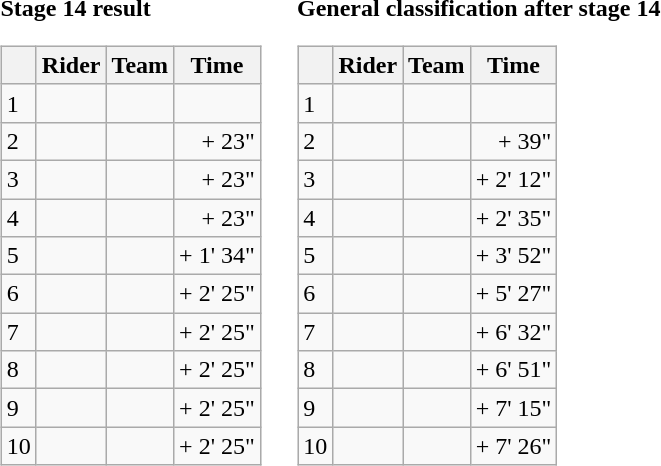<table>
<tr>
<td><strong>Stage 14 result</strong><br><table class="wikitable">
<tr>
<th></th>
<th>Rider</th>
<th>Team</th>
<th>Time</th>
</tr>
<tr>
<td>1</td>
<td></td>
<td></td>
<td align="right"></td>
</tr>
<tr>
<td>2</td>
<td></td>
<td></td>
<td align="right">+ 23"</td>
</tr>
<tr>
<td>3</td>
<td></td>
<td></td>
<td align="right">+ 23"</td>
</tr>
<tr>
<td>4</td>
<td></td>
<td></td>
<td align="right">+ 23"</td>
</tr>
<tr>
<td>5</td>
<td></td>
<td></td>
<td align="right">+ 1' 34"</td>
</tr>
<tr>
<td>6</td>
<td></td>
<td></td>
<td align="right">+ 2' 25"</td>
</tr>
<tr>
<td>7</td>
<td></td>
<td></td>
<td align="right">+ 2' 25"</td>
</tr>
<tr>
<td>8</td>
<td></td>
<td></td>
<td align="right">+ 2' 25"</td>
</tr>
<tr>
<td>9</td>
<td></td>
<td></td>
<td align="right">+ 2' 25"</td>
</tr>
<tr>
<td>10</td>
<td></td>
<td></td>
<td align="right">+ 2' 25"</td>
</tr>
</table>
</td>
<td></td>
<td><strong>General classification after stage 14</strong><br><table class="wikitable">
<tr>
<th></th>
<th>Rider</th>
<th>Team</th>
<th>Time</th>
</tr>
<tr>
<td>1</td>
<td> </td>
<td></td>
<td align="right"></td>
</tr>
<tr>
<td>2</td>
<td> </td>
<td></td>
<td align="right">+ 39"</td>
</tr>
<tr>
<td>3</td>
<td></td>
<td></td>
<td align="right">+ 2' 12"</td>
</tr>
<tr>
<td>4</td>
<td></td>
<td></td>
<td align="right">+ 2' 35"</td>
</tr>
<tr>
<td>5</td>
<td></td>
<td></td>
<td align="right">+ 3' 52"</td>
</tr>
<tr>
<td>6</td>
<td></td>
<td></td>
<td align="right">+ 5' 27"</td>
</tr>
<tr>
<td>7</td>
<td></td>
<td></td>
<td align="right">+ 6' 32"</td>
</tr>
<tr>
<td>8</td>
<td></td>
<td></td>
<td align="right">+ 6' 51"</td>
</tr>
<tr>
<td>9</td>
<td></td>
<td></td>
<td align="right">+ 7' 15"</td>
</tr>
<tr>
<td>10</td>
<td></td>
<td></td>
<td align="right">+ 7' 26"</td>
</tr>
</table>
</td>
</tr>
</table>
